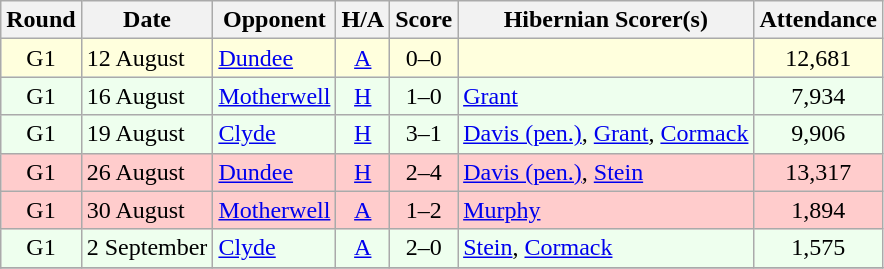<table class="wikitable" style="text-align:center">
<tr>
<th>Round</th>
<th>Date</th>
<th>Opponent</th>
<th>H/A</th>
<th>Score</th>
<th>Hibernian Scorer(s)</th>
<th>Attendance</th>
</tr>
<tr bgcolor=#FFFFDD>
<td>G1</td>
<td align=left>12 August</td>
<td align=left><a href='#'>Dundee</a></td>
<td><a href='#'>A</a></td>
<td>0–0</td>
<td align=left></td>
<td>12,681</td>
</tr>
<tr bgcolor=#EEFFEE>
<td>G1</td>
<td align=left>16 August</td>
<td align=left><a href='#'>Motherwell</a></td>
<td><a href='#'>H</a></td>
<td>1–0</td>
<td align=left><a href='#'>Grant</a></td>
<td>7,934</td>
</tr>
<tr bgcolor=#EEFFEE>
<td>G1</td>
<td align=left>19 August</td>
<td align=left><a href='#'>Clyde</a></td>
<td><a href='#'>H</a></td>
<td>3–1</td>
<td align=left><a href='#'>Davis (pen.)</a>, <a href='#'>Grant</a>, <a href='#'>Cormack</a></td>
<td>9,906</td>
</tr>
<tr bgcolor=#FFCCCC>
<td>G1</td>
<td align=left>26 August</td>
<td align=left><a href='#'>Dundee</a></td>
<td><a href='#'>H</a></td>
<td>2–4</td>
<td align=left><a href='#'>Davis (pen.)</a>, <a href='#'>Stein</a></td>
<td>13,317</td>
</tr>
<tr bgcolor=#FFCCCC>
<td>G1</td>
<td align=left>30 August</td>
<td align=left><a href='#'>Motherwell</a></td>
<td><a href='#'>A</a></td>
<td>1–2</td>
<td align=left><a href='#'>Murphy</a></td>
<td>1,894</td>
</tr>
<tr bgcolor=#EEFFEE>
<td>G1</td>
<td align=left>2 September</td>
<td align=left><a href='#'>Clyde</a></td>
<td><a href='#'>A</a></td>
<td>2–0</td>
<td align=left><a href='#'>Stein</a>, <a href='#'>Cormack</a></td>
<td>1,575</td>
</tr>
<tr>
</tr>
</table>
